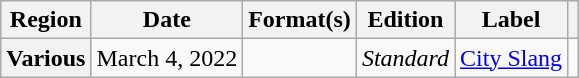<table class="wikitable plainrowheaders">
<tr>
<th scope="col">Region</th>
<th scope="col">Date</th>
<th scope="col">Format(s)</th>
<th scope="col">Edition</th>
<th scope="col">Label</th>
<th scope="col"></th>
</tr>
<tr>
<th scope="row">Various</th>
<td>March 4, 2022</td>
<td></td>
<td><em>Standard</em></td>
<td><a href='#'>City Slang</a></td>
<td align="center"></td>
</tr>
</table>
